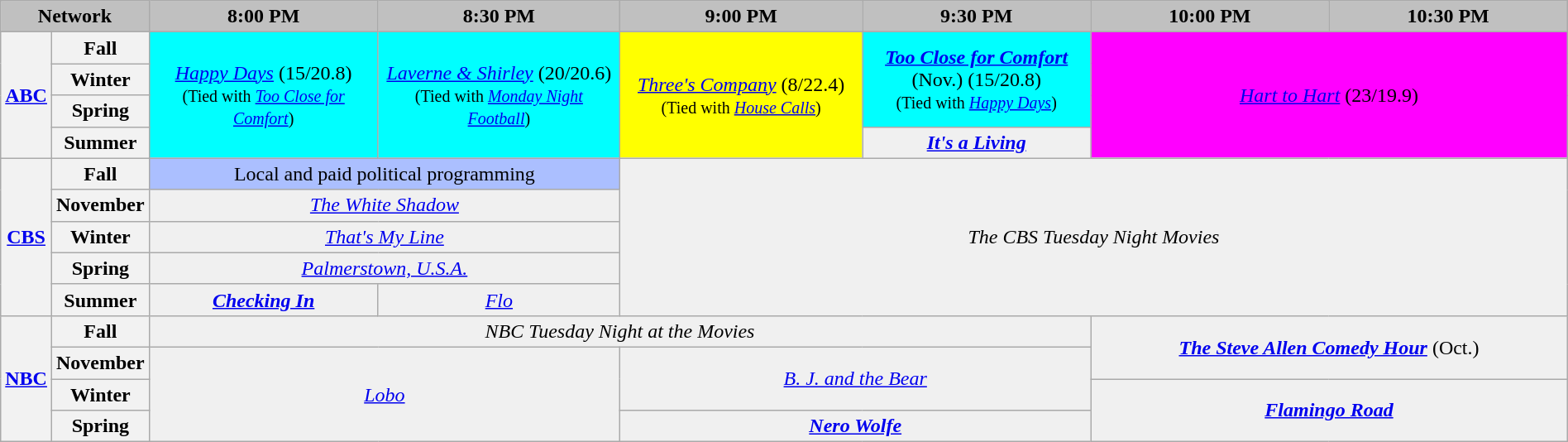<table class="wikitable plainrowheaders" style="width:100%; margin:auto; text-align:center;">
<tr>
<th colspan="2" style="background-color:#C0C0C0;text-align:center">Network</th>
<th width="16%" style="background-color:#C0C0C0;text-align:center">8:00 PM</th>
<th width="17%" style="background-color:#C0C0C0;text-align:center">8:30 PM</th>
<th width="17%" style="background-color:#C0C0C0;text-align:center">9:00 PM</th>
<th width="16%" style="background-color:#C0C0C0;text-align:center">9:30 PM</th>
<th width="17%" style="background-color:#C0C0C0;text-align:center">10:00 PM</th>
<th width="17%" style="background-color:#C0C0C0;text-align:center">10:30 PM</th>
</tr>
<tr>
<th bgcolor="#C0C0C0" rowspan="4"><a href='#'>ABC</a></th>
<th>Fall</th>
<td bgcolor="#00FFFF" rowspan="4"><em><a href='#'>Happy Days</a></em> (15/20.8)<br><small>(Tied with <em><a href='#'>Too Close for Comfort</a></em>)</small></td>
<td bgcolor="#00FFFF" rowspan="4"><em><a href='#'>Laverne & Shirley</a></em> (20/20.6)<br><small>(Tied with <em><a href='#'>Monday Night Football</a></em>)</small></td>
<td bgcolor="#FFFF00" rowspan="4"><em><a href='#'>Three's Company</a></em> (8/22.4)<br><small>(Tied with <em><a href='#'>House Calls</a></em>)</small></td>
<td bgcolor="#00FFFF" rowspan="3"><strong><em><a href='#'>Too Close for Comfort</a></em></strong> (Nov.) (15/20.8)<br><small>(Tied with <em><a href='#'>Happy Days</a></em>)</small></td>
<td bgcolor="#FF00FF" colspan="2" rowspan="4"><em><a href='#'>Hart to Hart</a></em> (23/19.9)</td>
</tr>
<tr>
<th>Winter</th>
</tr>
<tr>
<th>Spring</th>
</tr>
<tr>
<th>Summer</th>
<td bgcolor="#F0F0F0"><strong><em><a href='#'>It's a Living</a></em></strong></td>
</tr>
<tr>
<th bgcolor="#C0C0C0" rowspan="5"><a href='#'>CBS</a></th>
<th>Fall</th>
<td bgcolor="#abbfff" colspan="2">Local and paid political programming</td>
<td bgcolor="#F0F0F0" colspan="4" rowspan="5"><em>The CBS Tuesday Night Movies</em></td>
</tr>
<tr>
<th>November</th>
<td bgcolor="#F0F0F0" colspan="2"><em><a href='#'>The White Shadow</a></em></td>
</tr>
<tr>
<th>Winter</th>
<td bgcolor="#F0F0F0" colspan="2"><em><a href='#'>That's My Line</a></em></td>
</tr>
<tr>
<th>Spring</th>
<td bgcolor="#F0F0F0" colspan="2"><em><a href='#'>Palmerstown, U.S.A.</a></em></td>
</tr>
<tr>
<th>Summer</th>
<td bgcolor="#F0F0F0"><strong><em><a href='#'>Checking In</a></em></strong></td>
<td bgcolor="#F0F0F0"><em><a href='#'>Flo</a></em></td>
</tr>
<tr>
<th bgcolor="#C0C0C0" rowspan="4"><a href='#'>NBC</a></th>
<th>Fall</th>
<td bgcolor="#F0F0F0" colspan="4"><em>NBC Tuesday Night at the Movies</em></td>
<td bgcolor="#F0F0F0" colspan="2" rowspan="2"><strong><em><a href='#'>The Steve Allen Comedy Hour</a></em></strong> (Oct.)</td>
</tr>
<tr>
<th>November</th>
<td bgcolor="#F0F0F0" colspan="2" rowspan="3"><em><a href='#'>Lobo</a></em></td>
<td bgcolor="#F0F0F0" colspan="2" rowspan="2"><em><a href='#'>B. J. and the Bear</a></em></td>
</tr>
<tr>
<th>Winter</th>
<td bgcolor="#F0F0F0" colspan="2" rowspan="2"><strong><em><a href='#'>Flamingo Road</a></em></strong></td>
</tr>
<tr>
<th>Spring</th>
<td bgcolor="#F0F0F0" colspan="2"><strong><em><a href='#'>Nero Wolfe</a></em></strong></td>
</tr>
</table>
